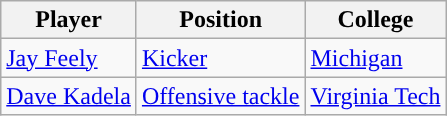<table class="wikitable">
<tr>
<th>Player</th>
<th>Position</th>
<th>College</th>
</tr>
<tr>
<td><a href='#'>Jay Feely</a></td>
<td><a href='#'>Kicker</a></td>
<td><a href='#'>Michigan</a></td>
</tr>
<tr>
<td><a href='#'>Dave Kadela</a></td>
<td><a href='#'>Offensive tackle</a></td>
<td><a href='#'>Virginia Tech</a></td>
</tr>
</table>
